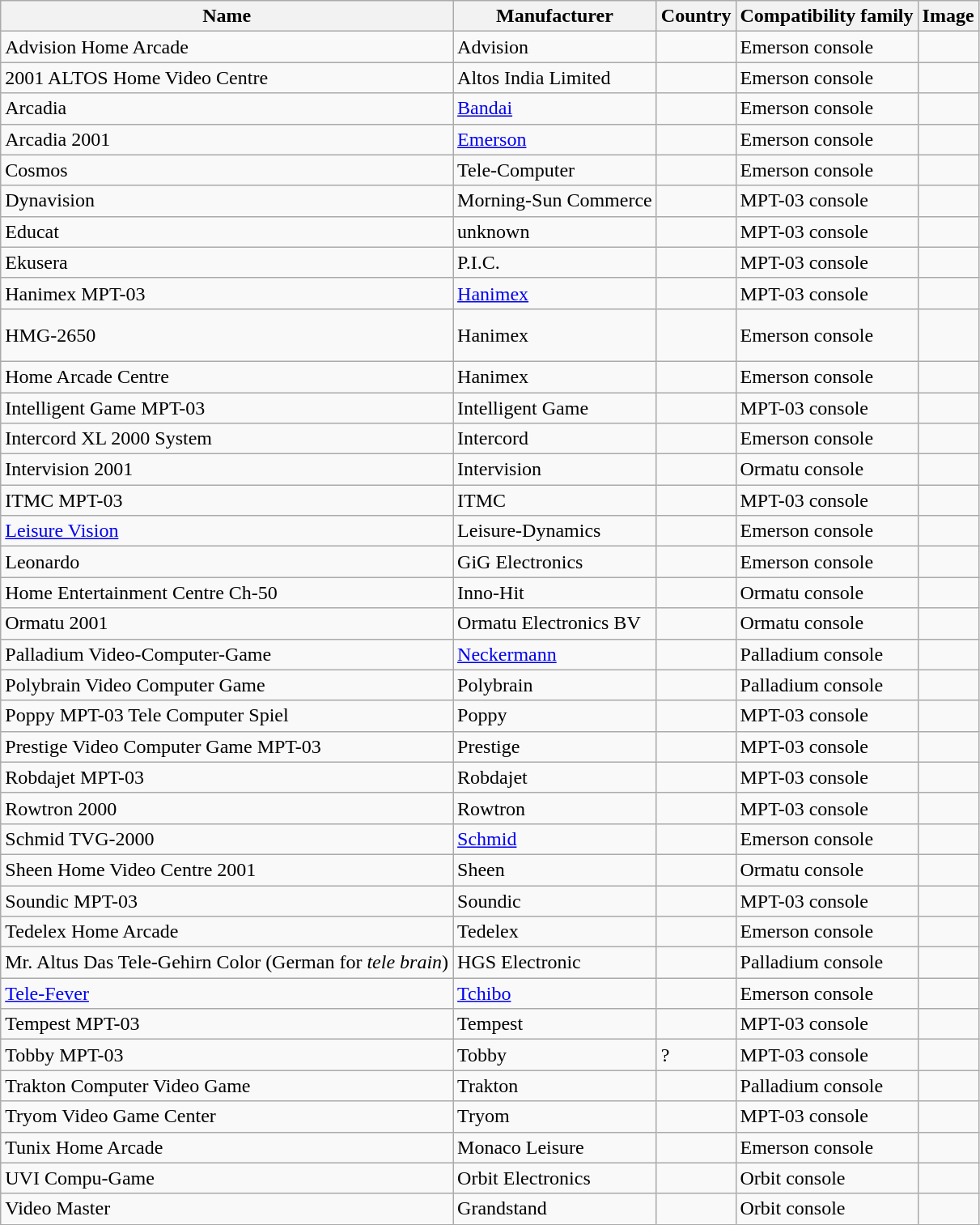<table class="wikitable sortable">
<tr>
<th>Name</th>
<th>Manufacturer</th>
<th>Country</th>
<th>Compatibility family</th>
<th>Image</th>
</tr>
<tr>
<td>Advision Home Arcade</td>
<td>Advision</td>
<td></td>
<td>Emerson console</td>
<td></td>
</tr>
<tr>
<td>2001 ALTOS Home Video Centre</td>
<td>Altos India Limited</td>
<td></td>
<td>Emerson console</td>
<td></td>
</tr>
<tr>
<td>Arcadia</td>
<td><a href='#'>Bandai</a></td>
<td></td>
<td>Emerson console</td>
<td></td>
</tr>
<tr>
<td>Arcadia 2001</td>
<td><a href='#'>Emerson</a></td>
<td></td>
<td>Emerson console</td>
<td></td>
</tr>
<tr>
<td>Cosmos</td>
<td>Tele-Computer</td>
<td></td>
<td>Emerson console</td>
<td></td>
</tr>
<tr>
<td>Dynavision</td>
<td>Morning-Sun Commerce</td>
<td></td>
<td>MPT-03 console</td>
<td></td>
</tr>
<tr>
<td>Educat</td>
<td>unknown</td>
<td></td>
<td>MPT-03 console</td>
<td></td>
</tr>
<tr>
<td>Ekusera</td>
<td>P.I.C.</td>
<td></td>
<td>MPT-03 console</td>
<td></td>
</tr>
<tr>
<td>Hanimex MPT-03</td>
<td><a href='#'>Hanimex</a></td>
<td></td>
<td>MPT-03 console</td>
<td></td>
</tr>
<tr>
<td>HMG-2650</td>
<td>Hanimex</td>
<td><br><br></td>
<td>Emerson console</td>
<td></td>
</tr>
<tr>
<td>Home Arcade Centre</td>
<td>Hanimex</td>
<td></td>
<td>Emerson console</td>
<td></td>
</tr>
<tr>
<td>Intelligent Game MPT-03</td>
<td>Intelligent Game</td>
<td><br></td>
<td>MPT-03 console</td>
<td></td>
</tr>
<tr>
<td>Intercord XL 2000 System</td>
<td>Intercord</td>
<td></td>
<td>Emerson console</td>
<td></td>
</tr>
<tr>
<td>Intervision 2001</td>
<td>Intervision</td>
<td> </td>
<td>Ormatu console</td>
<td></td>
</tr>
<tr>
<td>ITMC MPT-03</td>
<td>ITMC</td>
<td></td>
<td>MPT-03 console</td>
<td></td>
</tr>
<tr>
<td><a href='#'>Leisure Vision</a></td>
<td>Leisure-Dynamics</td>
<td></td>
<td>Emerson console</td>
<td></td>
</tr>
<tr>
<td>Leonardo</td>
<td>GiG Electronics</td>
<td></td>
<td>Emerson console</td>
<td></td>
</tr>
<tr>
<td>Home Entertainment Centre Ch-50</td>
<td>Inno-Hit</td>
<td></td>
<td>Ormatu console</td>
<td></td>
</tr>
<tr>
<td>Ormatu 2001</td>
<td>Ormatu Electronics BV</td>
<td></td>
<td>Ormatu console</td>
<td></td>
</tr>
<tr>
<td>Palladium Video-Computer-Game</td>
<td><a href='#'>Neckermann</a></td>
<td></td>
<td>Palladium console</td>
<td></td>
</tr>
<tr>
<td>Polybrain Video Computer Game</td>
<td>Polybrain</td>
<td></td>
<td>Palladium console</td>
<td></td>
</tr>
<tr>
<td>Poppy MPT-03 Tele Computer Spiel</td>
<td>Poppy</td>
<td></td>
<td>MPT-03 console</td>
<td></td>
</tr>
<tr>
<td>Prestige Video Computer Game MPT-03</td>
<td>Prestige</td>
<td></td>
<td>MPT-03 console</td>
<td></td>
</tr>
<tr>
<td>Robdajet MPT-03</td>
<td>Robdajet</td>
<td></td>
<td>MPT-03 console</td>
<td></td>
</tr>
<tr>
<td>Rowtron 2000</td>
<td>Rowtron</td>
<td></td>
<td>MPT-03 console</td>
<td></td>
</tr>
<tr>
<td>Schmid TVG-2000</td>
<td><a href='#'>Schmid</a></td>
<td></td>
<td>Emerson console</td>
<td></td>
</tr>
<tr>
<td>Sheen Home Video Centre 2001</td>
<td>Sheen</td>
<td></td>
<td>Ormatu console</td>
<td></td>
</tr>
<tr>
<td>Soundic MPT-03</td>
<td>Soundic</td>
<td><br></td>
<td>MPT-03 console</td>
<td></td>
</tr>
<tr>
<td>Tedelex Home Arcade</td>
<td>Tedelex</td>
<td></td>
<td>Emerson console</td>
<td></td>
</tr>
<tr>
<td>Mr. Altus Das Tele-Gehirn Color (German for <em>tele brain</em>)</td>
<td>HGS Electronic</td>
<td></td>
<td>Palladium console</td>
<td></td>
</tr>
<tr>
<td><a href='#'>Tele-Fever</a></td>
<td><a href='#'>Tchibo</a></td>
<td></td>
<td>Emerson console</td>
<td></td>
</tr>
<tr>
<td>Tempest MPT-03</td>
<td>Tempest</td>
<td></td>
<td>MPT-03 console</td>
<td></td>
</tr>
<tr>
<td>Tobby MPT-03</td>
<td>Tobby</td>
<td>?</td>
<td>MPT-03 console</td>
<td></td>
</tr>
<tr>
<td>Trakton Computer Video Game</td>
<td>Trakton</td>
<td></td>
<td>Palladium console</td>
<td></td>
</tr>
<tr>
<td>Tryom Video Game Center</td>
<td>Tryom</td>
<td></td>
<td>MPT-03 console</td>
<td></td>
</tr>
<tr>
<td>Tunix Home Arcade</td>
<td>Monaco Leisure</td>
<td></td>
<td>Emerson console</td>
<td></td>
</tr>
<tr>
<td>UVI Compu-Game</td>
<td>Orbit Electronics</td>
<td></td>
<td>Orbit console</td>
<td></td>
</tr>
<tr>
<td>Video Master</td>
<td>Grandstand</td>
<td></td>
<td>Orbit console</td>
<td></td>
</tr>
</table>
